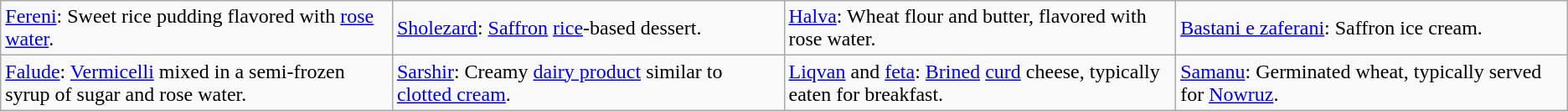<table class="wikitable">
<tr>
<td style="width: 20%;"><a href='#'>Fereni</a>: Sweet rice pudding flavored with <a href='#'>rose water</a>.</td>
<td style="width: 20%;"><a href='#'>Sholezard</a>: <a href='#'>Saffron</a> <a href='#'>rice</a>-based dessert.</td>
<td style="width: 20%;"><a href='#'>Halva</a>: Wheat flour and butter, flavored with rose water.</td>
<td style="width: 20%;"><a href='#'>Bastani e zaferani</a>: Saffron ice cream.</td>
</tr>
<tr>
<td><a href='#'>Falude</a>: <a href='#'>Vermicelli</a> mixed in a semi-frozen syrup of sugar and rose water.</td>
<td><a href='#'>Sarshir</a>: Creamy <a href='#'>dairy product</a> similar to <a href='#'>clotted cream</a>.</td>
<td><a href='#'>Liqvan</a> and <a href='#'>feta</a>: <a href='#'>Brined</a> <a href='#'>curd</a> cheese, typically eaten for breakfast.</td>
<td><a href='#'>Samanu</a>: Germinated wheat, typically served for <a href='#'>Nowruz</a>.</td>
</tr>
</table>
